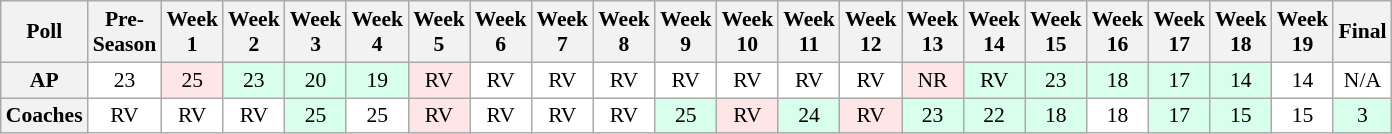<table class="wikitable" style="white-space:nowrap;font-size:90%">
<tr>
<th>Poll</th>
<th>Pre-<br>Season</th>
<th>Week<br>1</th>
<th>Week<br>2</th>
<th>Week<br>3</th>
<th>Week<br>4</th>
<th>Week<br>5</th>
<th>Week<br>6</th>
<th>Week<br>7</th>
<th>Week<br>8</th>
<th>Week<br>9</th>
<th>Week<br>10</th>
<th>Week<br>11</th>
<th>Week<br>12</th>
<th>Week<br>13</th>
<th>Week<br>14</th>
<th>Week<br>15</th>
<th>Week<br>16</th>
<th>Week<br>17</th>
<th>Week<br>18</th>
<th>Week<br>19</th>
<th>Final</th>
</tr>
<tr style="text-align:center;">
<th>AP</th>
<td style="background:#FFF;">23</td>
<td style="background:#FFE6E6;">25</td>
<td style="background:#D8FFEB;">23</td>
<td style="background:#D8FFEB;">20</td>
<td style="background:#D8FFEB;">19</td>
<td style="background:#FFE6E6;">RV</td>
<td style="background:#FFF;">RV</td>
<td style="background:#FFF;">RV</td>
<td style="background:#FFF;">RV</td>
<td style="background:#FFF;">RV</td>
<td style="background:#FFF;">RV</td>
<td style="background:#FFF;">RV</td>
<td style="background:#FFF;">RV</td>
<td style="background:#FFE6E6;">NR</td>
<td style="background:#D8FFEB;">RV</td>
<td style="background:#D8FFEB;">23</td>
<td style="background:#D8FFEB;">18</td>
<td style="background:#D8FFEB;">17</td>
<td style="background:#D8FFEB;">14</td>
<td style="background:#FFF;">14</td>
<td style="background:#FFF;">N/A</td>
</tr>
<tr style="text-align:center;">
<th>Coaches</th>
<td style="background:#FFF;">RV</td>
<td style="background:#FFF;">RV</td>
<td style="background:#FFF;">RV</td>
<td style="background:#D8FFEB;">25</td>
<td style="background:#FFF;">25</td>
<td style="background:#FFE6E6;">RV</td>
<td style="background:#FFF;">RV</td>
<td style="background:#FFF;">RV</td>
<td style="background:#FFF;">RV</td>
<td style="background:#D8FFEB;">25</td>
<td style="background:#FFE6E6;">RV</td>
<td style="background:#D8FFEB;">24</td>
<td style="background:#FFE6E6;">RV</td>
<td style="background:#D8FFEB;">23</td>
<td style="background:#D8FFEB;">22</td>
<td style="background:#D8FFEB;">18</td>
<td style="background:#FFF;">18</td>
<td style="background:#D8FFEB;">17</td>
<td style="background:#D8FFEB;">15</td>
<td style="background:#FFF;">15</td>
<td style="background:#D8FFEB;">3</td>
</tr>
</table>
